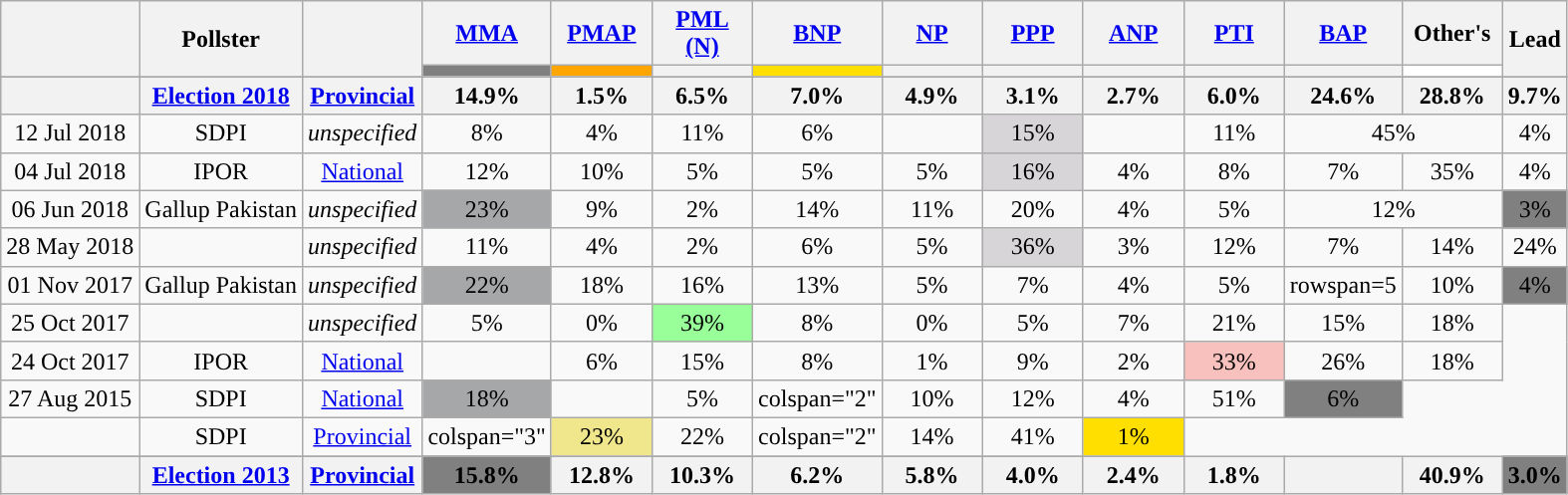<table class="wikitable sortable" style="text-align:center">
<tr>
<th rowspan="2"></th>
<th rowspan="2">Pollster</th>
<th style="width:60px;" rowspan="2"></th>
<th style="width:60px;" class="unsortable"><a href='#'>MMA</a></th>
<th style="width:60px;" class="unsortable"><a href='#'>PMAP</a></th>
<th style="width:60px;" class="unsortable"><a href='#'>PML (N)</a></th>
<th style="width:60px;" class="unsortable"><a href='#'>BNP</a></th>
<th style="width:60px;" class="unsortable"><a href='#'>NP</a></th>
<th style="width:60px;" class="unsortable"><a href='#'>PPP</a></th>
<th style="width:60px;" class="unsortable"><a href='#'>ANP</a></th>
<th style="width:60px;" class="unsortable"><a href='#'>PTI</a></th>
<th style="width:60px;" class="unsortable"><a href='#'>BAP</a></th>
<th style="width:60px;" class="unsortable">Other's</th>
<th class="unsortable" style="width:20px;" rowspan="2">Lead</th>
</tr>
<tr>
<th class="unsortable" style="color:inherit;background:gray; width:60px;"></th>
<th class="unsortable" style="color:inherit;background:orange; width:60px;"></th>
<th class="unsortable" style="color:inherit;background:"></th>
<th class="unsortable" style="color:inherit;background:#FFDF00; width:60px;"></th>
<th class="unsortable" style="color:inherit;background:"></th>
<th class="unsortable" style="color:inherit;background:"></th>
<th class="unsortable" style="color:inherit;background:"></th>
<th class="unsortable" style="color:inherit;background:"></th>
<th class="unsortable" style="color:inherit;background:"></th>
<th class="unsortable" style="color:inherit;background:white; width:60px;"></th>
</tr>
<tr>
</tr>
<tr class=sortbottom style="background:#f2f2f2; font-weight:bold">
<th></th>
<th><a href='#'>Election 2018</a></th>
<th><a href='#'>Provincial</a></th>
<th>14.9%</th>
<th>1.5%</th>
<th>6.5%</th>
<th>7.0%</th>
<th>4.9%</th>
<th>3.1%</th>
<th>2.7%</th>
<th>6.0%</th>
<th style="background:"><strong>24.6%</strong></th>
<th>28.8%</th>
<th style="background:"><strong>9.7%</strong></th>
</tr>
<tr>
<td>12 Jul 2018</td>
<td>SDPI</td>
<td><em>unspecified</em></td>
<td>8%</td>
<td>4%</td>
<td>11%</td>
<td>6%</td>
<td></td>
<td style="background:#D7D5D7">15%</td>
<td></td>
<td>11%</td>
<td colspan=2>45%</td>
<td style="background:">4%</td>
</tr>
<tr>
<td>04 Jul 2018</td>
<td>IPOR</td>
<td><a href='#'>National</a></td>
<td>12%</td>
<td>10%</td>
<td>5%</td>
<td>5%</td>
<td>5%</td>
<td style="background:#D7D5D7">16%</td>
<td>4%</td>
<td>8%</td>
<td>7%</td>
<td>35%</td>
<td style="background:">4%</td>
</tr>
<tr>
<td>06 Jun 2018</td>
<td>Gallup Pakistan</td>
<td><em>unspecified</em></td>
<td style="background:#A6A7A9">23%</td>
<td>9%</td>
<td>2%</td>
<td>14%</td>
<td>11%</td>
<td>20%</td>
<td>4%</td>
<td>5%</td>
<td colspan=2>12%</td>
<td style="background:gray">3%</td>
</tr>
<tr>
<td>28 May 2018</td>
<td></td>
<td><em>unspecified</em></td>
<td>11%</td>
<td>4%</td>
<td>2%</td>
<td>6%</td>
<td>5%</td>
<td style="background:#D7D5D7">36%</td>
<td>3%</td>
<td>12%</td>
<td>7%</td>
<td>14%</td>
<td style="background:">24%</td>
</tr>
<tr>
<td>01 Nov 2017</td>
<td>Gallup Pakistan</td>
<td><em>unspecified</em></td>
<td style="background:#A6A7A9">22%</td>
<td>18%</td>
<td>16%</td>
<td>13%</td>
<td>5%</td>
<td>7%</td>
<td>4%</td>
<td>5%</td>
<td>rowspan=5 </td>
<td>10%</td>
<td style="background:gray">4%</td>
</tr>
<tr>
<td>25 Oct 2017</td>
<td></td>
<td><em>unspecified</em></td>
<td>5%</td>
<td>0%</td>
<td style="background:rgb(153, 255, 153)">39%</td>
<td>8%</td>
<td>0%</td>
<td>5%</td>
<td>7%</td>
<td>21%</td>
<td>15%</td>
<td style="background:">18%</td>
</tr>
<tr>
<td>24 Oct 2017</td>
<td>IPOR</td>
<td><a href='#'>National</a></td>
<td></td>
<td>6%</td>
<td>15%</td>
<td>8%</td>
<td>1%</td>
<td>9%</td>
<td>2%</td>
<td style="background:rgb(248, 193, 190)">33%</td>
<td>26%</td>
<td style="background:">18%</td>
</tr>
<tr>
<td>27 Aug 2015</td>
<td>SDPI</td>
<td><a href='#'>National</a></td>
<td style="background:#A6A7A9">18%</td>
<td></td>
<td>5%</td>
<td>colspan="2" </td>
<td>10%</td>
<td>12%</td>
<td>4%</td>
<td>51%</td>
<td style="background:gray">6%</td>
</tr>
<tr>
<td></td>
<td>SDPI</td>
<td><a href='#'>Provincial</a></td>
<td>colspan="3" </td>
<td style="background:khaki">23%</td>
<td>22%</td>
<td>colspan="2" </td>
<td>14%</td>
<td>41%</td>
<td style="background:#FFDF00">1%</td>
</tr>
<tr>
</tr>
<tr class=sortbottom style="background:#f2f2f2; font-weight:bold">
<th></th>
<th><a href='#'>Election 2013</a></th>
<th><a href='#'>Provincial</a></th>
<th style="background:gray"><strong>15.8%</strong></th>
<th>12.8%</th>
<th>10.3%</th>
<th>6.2%</th>
<th>5.8%</th>
<th>4.0%</th>
<th>2.4%</th>
<th>1.8%</th>
<th></th>
<th>40.9%</th>
<th style="background:gray"><strong>3.0%</strong></th>
</tr>
</table>
